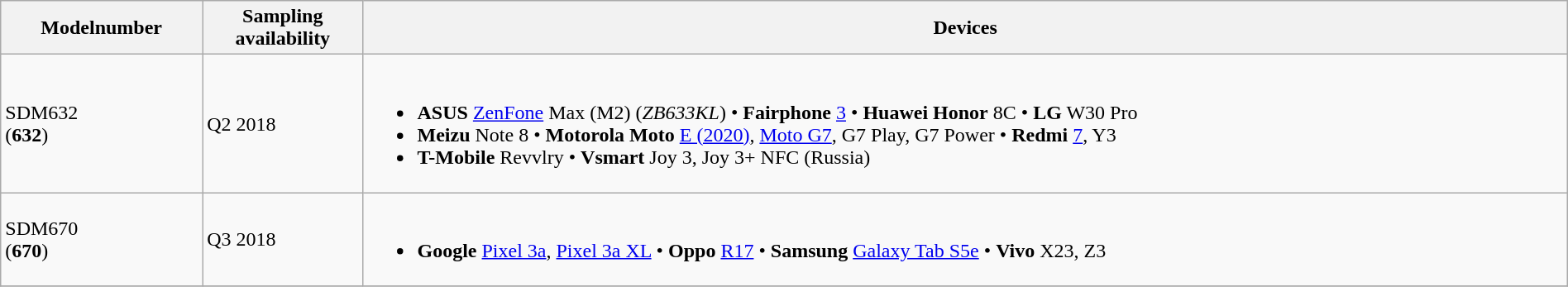<table class="wikitable" style="width:100%">
<tr>
<th>Modelnumber</th>
<th>Sampling<br>availability</th>
<th>Devices</th>
</tr>
<tr>
<td>SDM632<br>(<strong>632</strong>)</td>
<td>Q2 2018</td>
<td><br><ul><li><strong>ASUS</strong> <a href='#'>ZenFone</a> Max (M2) (<em>ZB633KL</em>) • <strong>Fairphone</strong> <a href='#'>3</a> • <strong>Huawei Honor</strong> 8C • <strong>LG</strong> W30 Pro</li><li><strong>Meizu</strong> Note 8 • <strong>Motorola Moto </strong> <a href='#'>E (2020)</a>, <a href='#'>Moto G7</a>, G7 Play, G7 Power • <strong>Redmi</strong> <a href='#'>7</a>, Y3</li><li><strong>T-Mobile</strong> Revvlry • <strong>Vsmart</strong> Joy 3, Joy 3+ NFC (Russia)</li></ul></td>
</tr>
<tr>
<td>SDM670<br>(<strong>670</strong>)</td>
<td>Q3 2018</td>
<td><br><ul><li><strong>Google</strong> <a href='#'>Pixel 3a</a>, <a href='#'>Pixel 3a XL</a> • <strong>Oppo</strong> <a href='#'>R17</a> • <strong>Samsung</strong> <a href='#'>Galaxy Tab S5e</a> • <strong>Vivo</strong> X23, Z3 </li></ul></td>
</tr>
<tr>
</tr>
</table>
